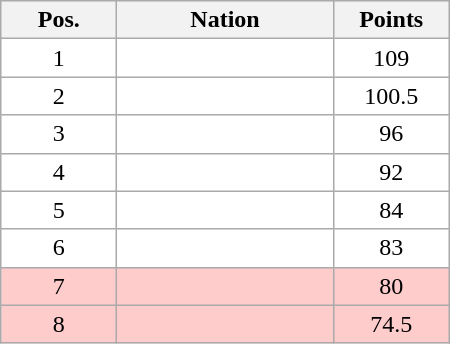<table class="wikitable gauche" cellspacing="1" style="width:300px;">
<tr style="background:#efefef; text-align:center;">
<th style="width:70px;">Pos.</th>
<th>Nation</th>
<th style="width:70px;">Points</th>
</tr>
<tr style="vertical-align:top; text-align:center; background:#fff;">
<td>1</td>
<td style="text-align:left;"></td>
<td>109</td>
</tr>
<tr style="vertical-align:top; text-align:center; background:#fff;">
<td>2</td>
<td style="text-align:left;"></td>
<td>100.5</td>
</tr>
<tr style="vertical-align:top; text-align:center; background:#fff;">
<td>3</td>
<td style="text-align:left;"></td>
<td>96</td>
</tr>
<tr style="vertical-align:top; text-align:center; background:#fff;">
<td>4</td>
<td style="text-align:left;"></td>
<td>92</td>
</tr>
<tr style="vertical-align:top; text-align:center; background:#fff;">
<td>5</td>
<td style="text-align:left;"></td>
<td>84</td>
</tr>
<tr style="vertical-align:top; text-align:center; background:#fff;">
<td>6</td>
<td style="text-align:left;"></td>
<td>83</td>
</tr>
<tr style="vertical-align:top; text-align:center; background:#ffcccc;">
<td>7</td>
<td style="text-align:left;"></td>
<td>80</td>
</tr>
<tr style="vertical-align:top; text-align:center; background:#ffcccc;">
<td>8</td>
<td style="text-align:left;"></td>
<td>74.5</td>
</tr>
</table>
